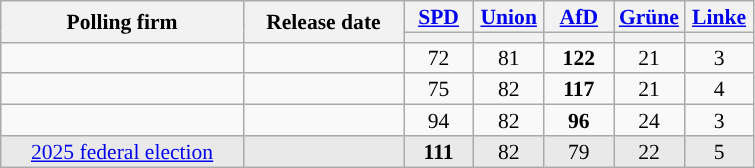<table class="wikitable sortable mw-datatable" style="text-align:center;font-size:90%;line-height:14px;">
<tr>
<th style="width:155px;" rowspan="2">Polling firm</th>
<th style="width:100px;" rowspan="2">Release date</th>
<th class="unsortable" style="width:40px;"><a href='#'>SPD</a></th>
<th class="unsortable" style="width:40px;"><a href='#'>Union</a></th>
<th class="unsortable" style="width:40px;"><a href='#'>AfD</a></th>
<th class="unsortable" style="width:40px;"><a href='#'>Grüne</a></th>
<th class="unsortable" style="width:40px;"><a href='#'>Linke</a></th>
</tr>
<tr>
<th style="background:"></th>
<th style="background:"></th>
<th style="background:"></th>
<th style="background:"></th>
<th style="background:"></th>
</tr>
<tr>
<td></td>
<td></td>
<td>72</td>
<td>81</td>
<td><strong>122</strong></td>
<td>21</td>
<td>3</td>
</tr>
<tr>
<td></td>
<td></td>
<td>75</td>
<td>82</td>
<td><strong>117</strong></td>
<td>21</td>
<td>4</td>
</tr>
<tr>
<td></td>
<td></td>
<td>94</td>
<td>82</td>
<td><strong>96</strong></td>
<td>24</td>
<td>3</td>
</tr>
<tr style="background:#E9E9E9;">
<td><a href='#'>2025 federal election</a></td>
<td></td>
<td><strong>111</strong></td>
<td>82</td>
<td>79</td>
<td>22</td>
<td>5</td>
</tr>
</table>
